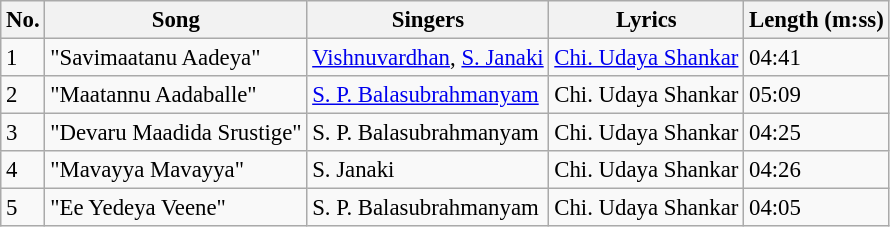<table class="wikitable" style="font-size:95%;">
<tr>
<th>No.</th>
<th>Song</th>
<th>Singers</th>
<th>Lyrics</th>
<th>Length (m:ss)</th>
</tr>
<tr>
<td>1</td>
<td>"Savimaatanu Aadeya"</td>
<td><a href='#'>Vishnuvardhan</a>, <a href='#'>S. Janaki</a></td>
<td><a href='#'>Chi. Udaya Shankar</a></td>
<td>04:41</td>
</tr>
<tr>
<td>2</td>
<td>"Maatannu Aadaballe"</td>
<td><a href='#'>S. P. Balasubrahmanyam</a></td>
<td>Chi. Udaya Shankar</td>
<td>05:09</td>
</tr>
<tr>
<td>3</td>
<td>"Devaru Maadida Srustige"</td>
<td>S. P. Balasubrahmanyam</td>
<td>Chi. Udaya Shankar</td>
<td>04:25</td>
</tr>
<tr>
<td>4</td>
<td>"Mavayya Mavayya"</td>
<td>S. Janaki</td>
<td>Chi. Udaya Shankar</td>
<td>04:26</td>
</tr>
<tr>
<td>5</td>
<td>"Ee Yedeya Veene"</td>
<td>S. P. Balasubrahmanyam</td>
<td>Chi. Udaya Shankar</td>
<td>04:05</td>
</tr>
</table>
